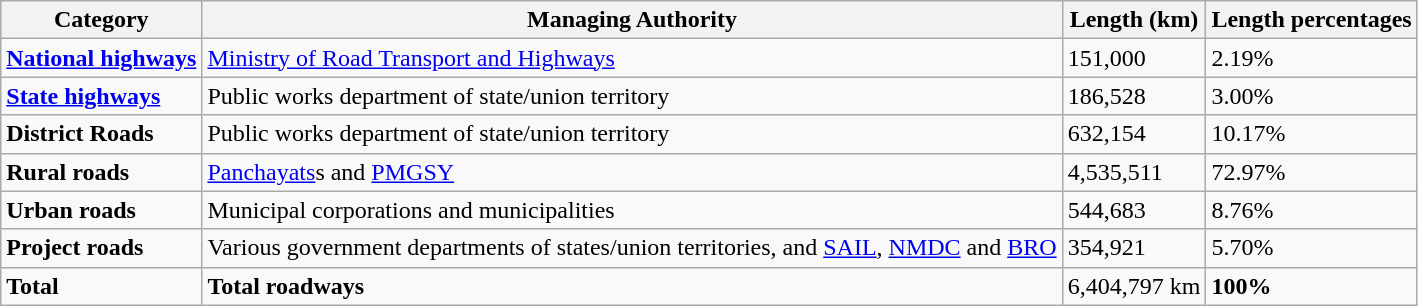<table class="wikitable">
<tr>
<th>Category</th>
<th>Managing Authority</th>
<th>Length (km)</th>
<th>Length percentages</th>
</tr>
<tr>
<td><a href='#'><strong>National highways</strong></a></td>
<td><a href='#'>Ministry of Road Transport and Highways</a></td>
<td>151,000</td>
<td>2.19%</td>
</tr>
<tr>
<td><a href='#'><strong>State highways</strong></a></td>
<td>Public works department of state/union territory</td>
<td>186,528</td>
<td>3.00%</td>
</tr>
<tr>
<td><strong>District Roads</strong></td>
<td>Public works department of state/union territory</td>
<td>632,154</td>
<td>10.17%</td>
</tr>
<tr>
<td><strong>Rural roads</strong></td>
<td><a href='#'>Panchayats</a>s and <a href='#'>PMGSY</a></td>
<td>4,535,511</td>
<td>72.97%</td>
</tr>
<tr>
<td><strong>Urban roads</strong></td>
<td>Municipal corporations and municipalities</td>
<td>544,683</td>
<td>8.76%</td>
</tr>
<tr>
<td><strong>Project roads</strong></td>
<td>Various government departments of states/union territories, and <a href='#'>SAIL</a>, <a href='#'>NMDC</a> and <a href='#'>BRO</a></td>
<td>354,921</td>
<td>5.70%</td>
</tr>
<tr>
<td><strong>Total</strong></td>
<td><strong>Total roadways</strong></td>
<td>6,404,797 km</td>
<td><strong>100%</strong></td>
</tr>
</table>
